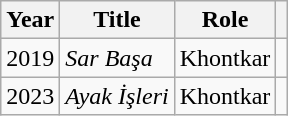<table class="wikitable">
<tr>
<th>Year</th>
<th>Title</th>
<th>Role</th>
<th></th>
</tr>
<tr>
<td>2019</td>
<td><em>Sar Başa</em></td>
<td>Khontkar</td>
<td></td>
</tr>
<tr>
<td>2023</td>
<td><em>Ayak İşleri</em></td>
<td>Khontkar</td>
</tr>
</table>
